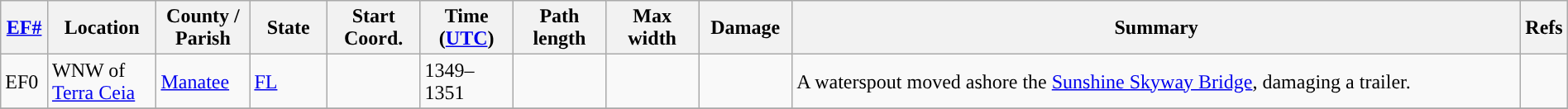<table class="wikitable sortable" style="width:100%;">
<tr>
<th scope="col" width="3%" align="center"><a href='#'>EF#</a></th>
<th scope="col" width="7%" align="center" class="unsortable">Location</th>
<th scope="col" width="6%" align="center" class="unsortable">County / Parish</th>
<th scope="col" width="5%" align="center">State</th>
<th scope="col" width="6%" align="center">Start Coord.</th>
<th scope="col" width="6%" align="center">Time (<a href='#'>UTC</a>)</th>
<th scope="col" width="6%" align="center">Path length</th>
<th scope="col" width="6%" align="center">Max width</th>
<th scope="col" width="6%" align="center">Damage</th>
<th scope="col" width="48%" class="unsortable" align="center">Summary</th>
<th scope="col" width="48%" class="unsortable" align="center">Refs</th>
</tr>
<tr>
<td>EF0</td>
<td>WNW of <a href='#'>Terra Ceia</a></td>
<td><a href='#'>Manatee</a></td>
<td><a href='#'>FL</a></td>
<td></td>
<td>1349–1351</td>
<td></td>
<td></td>
<td></td>
<td>A waterspout moved ashore the <a href='#'>Sunshine Skyway Bridge</a>, damaging a trailer.</td>
<td></td>
</tr>
<tr>
</tr>
</table>
